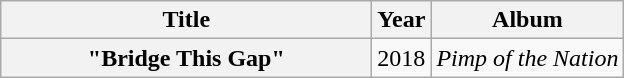<table class="wikitable plainrowheaders" style="text-align:center;">
<tr>
<th scope="col" style="width:15em;">Title</th>
<th scope="col">Year</th>
<th scope="col">Album</th>
</tr>
<tr>
<th scope="row">"Bridge This Gap"<br></th>
<td>2018</td>
<td rowspan="1"><em>Pimp of the Nation</em></td>
</tr>
</table>
